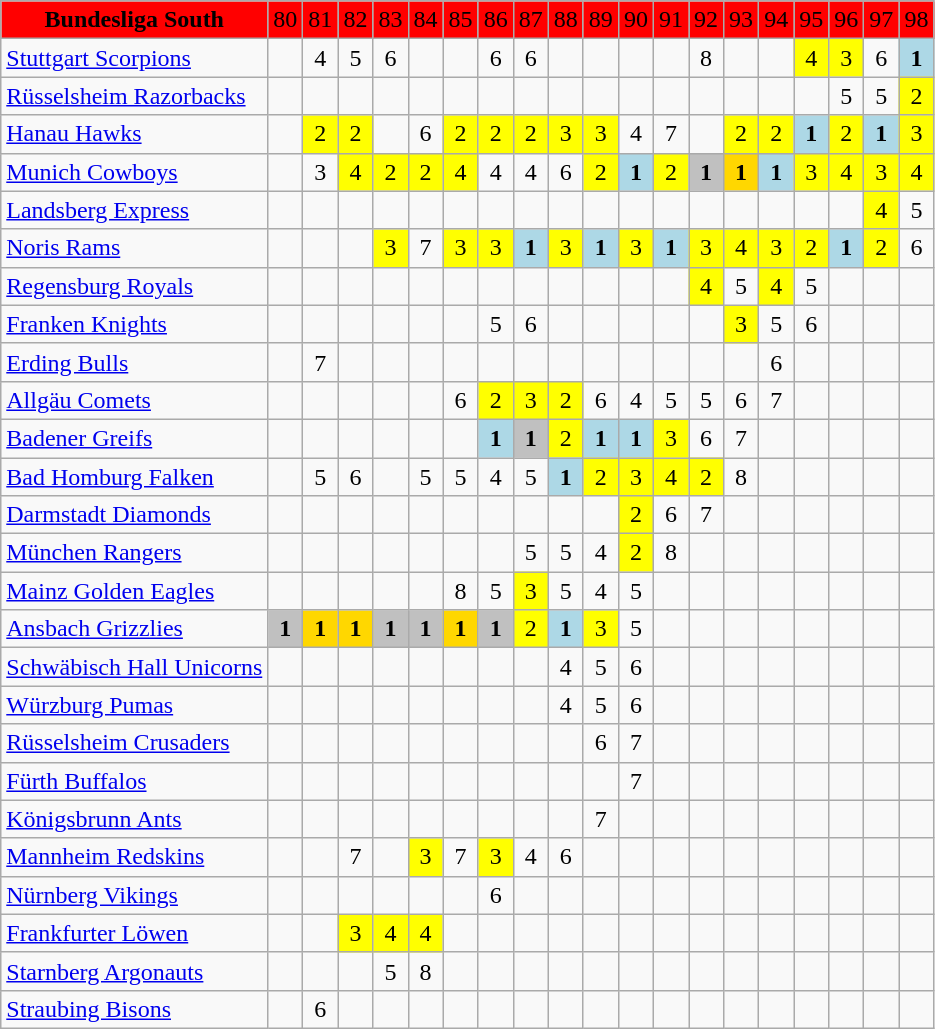<table class="wikitable" style="text-align:center">
<tr style="background:red">
<td><strong>Bundesliga South</strong></td>
<td>80</td>
<td>81</td>
<td>82</td>
<td>83</td>
<td>84</td>
<td>85</td>
<td>86</td>
<td>87</td>
<td>88</td>
<td>89</td>
<td>90</td>
<td>91</td>
<td>92</td>
<td>93</td>
<td>94</td>
<td>95</td>
<td>96</td>
<td>97</td>
<td>98</td>
</tr>
<tr>
<td style="text-align:left"><a href='#'>Stuttgart Scorpions</a></td>
<td></td>
<td>4</td>
<td>5</td>
<td>6</td>
<td></td>
<td></td>
<td>6</td>
<td>6</td>
<td></td>
<td></td>
<td></td>
<td></td>
<td>8</td>
<td></td>
<td></td>
<td style="background:yellow">4</td>
<td style="background:yellow">3</td>
<td>6</td>
<td style="background:lightblue"><strong>1</strong></td>
</tr>
<tr>
<td style="text-align:left"><a href='#'>Rüsselsheim Razorbacks</a></td>
<td></td>
<td></td>
<td></td>
<td></td>
<td></td>
<td></td>
<td></td>
<td></td>
<td></td>
<td></td>
<td></td>
<td></td>
<td></td>
<td></td>
<td></td>
<td></td>
<td>5</td>
<td>5</td>
<td style="background:yellow">2</td>
</tr>
<tr>
<td style="text-align:left"><a href='#'>Hanau Hawks</a></td>
<td></td>
<td style="background:yellow">2</td>
<td style="background:yellow">2</td>
<td></td>
<td>6</td>
<td style="background:yellow">2</td>
<td style="background:yellow">2</td>
<td style="background:yellow">2</td>
<td style="background:yellow">3</td>
<td style="background:yellow">3</td>
<td>4</td>
<td>7</td>
<td></td>
<td style="background:yellow">2</td>
<td style="background:yellow">2</td>
<td style="background:lightblue"><strong>1</strong></td>
<td style="background:yellow">2</td>
<td style="background:lightblue"><strong>1</strong></td>
<td style="background:yellow">3</td>
</tr>
<tr>
<td style="text-align:left"><a href='#'>Munich Cowboys</a></td>
<td></td>
<td>3</td>
<td style="background:yellow">4</td>
<td style="background:yellow">2</td>
<td style="background:yellow">2</td>
<td style="background:yellow">4</td>
<td>4</td>
<td>4</td>
<td>6</td>
<td style="background:yellow">2</td>
<td style="background:lightblue"><strong>1</strong></td>
<td style="background:yellow">2</td>
<td style="background:silver"><strong>1</strong></td>
<td style="background:gold"><strong>1</strong></td>
<td style="background:lightblue"><strong>1</strong></td>
<td style="background:yellow">3</td>
<td style="background:yellow">4</td>
<td style="background:yellow">3</td>
<td style="background:yellow">4</td>
</tr>
<tr>
<td style="text-align:left"><a href='#'>Landsberg Express</a></td>
<td></td>
<td></td>
<td></td>
<td></td>
<td></td>
<td></td>
<td></td>
<td></td>
<td></td>
<td></td>
<td></td>
<td></td>
<td></td>
<td></td>
<td></td>
<td></td>
<td></td>
<td style="background:yellow">4</td>
<td>5</td>
</tr>
<tr>
<td style="text-align:left"><a href='#'>Noris Rams</a></td>
<td></td>
<td></td>
<td></td>
<td style="background:yellow">3</td>
<td>7</td>
<td style="background:yellow">3</td>
<td style="background:yellow">3</td>
<td style="background:lightblue"><strong>1</strong></td>
<td style="background:yellow">3</td>
<td style="background:lightblue"><strong>1</strong></td>
<td style="background:yellow">3</td>
<td style="background:lightblue"><strong>1</strong></td>
<td style="background:yellow">3</td>
<td style="background:yellow">4</td>
<td style="background:yellow">3</td>
<td style="background:yellow">2</td>
<td style="background:lightblue"><strong>1</strong></td>
<td style="background:yellow">2</td>
<td>6</td>
</tr>
<tr>
<td style="text-align:left"><a href='#'>Regensburg Royals</a></td>
<td></td>
<td></td>
<td></td>
<td></td>
<td></td>
<td></td>
<td></td>
<td></td>
<td></td>
<td></td>
<td></td>
<td></td>
<td style="background:yellow">4</td>
<td>5</td>
<td style="background:yellow">4</td>
<td>5</td>
<td></td>
<td></td>
<td></td>
</tr>
<tr>
<td style="text-align:left"><a href='#'>Franken Knights</a></td>
<td></td>
<td></td>
<td></td>
<td></td>
<td></td>
<td></td>
<td>5</td>
<td>6</td>
<td></td>
<td></td>
<td></td>
<td></td>
<td></td>
<td style="background:yellow">3</td>
<td>5</td>
<td>6</td>
<td></td>
<td></td>
<td></td>
</tr>
<tr>
<td style="text-align:left"><a href='#'>Erding Bulls</a></td>
<td></td>
<td>7</td>
<td></td>
<td></td>
<td></td>
<td></td>
<td></td>
<td></td>
<td></td>
<td></td>
<td></td>
<td></td>
<td></td>
<td></td>
<td>6</td>
<td></td>
<td></td>
<td></td>
<td></td>
</tr>
<tr>
<td style="text-align:left"><a href='#'>Allgäu Comets</a></td>
<td></td>
<td></td>
<td></td>
<td></td>
<td></td>
<td>6</td>
<td style="background:yellow">2</td>
<td style="background:yellow">3</td>
<td style="background:yellow">2</td>
<td>6</td>
<td>4</td>
<td>5</td>
<td>5</td>
<td>6</td>
<td>7</td>
<td></td>
<td></td>
<td></td>
<td></td>
</tr>
<tr>
<td style="text-align:left"><a href='#'>Badener Greifs</a></td>
<td></td>
<td></td>
<td></td>
<td></td>
<td></td>
<td></td>
<td style="background:lightblue"><strong>1</strong></td>
<td style="background:silver"><strong>1</strong></td>
<td style="background:yellow">2</td>
<td style="background:lightblue"><strong>1</strong></td>
<td style="background:lightblue"><strong>1</strong></td>
<td style="background:yellow">3</td>
<td>6</td>
<td>7</td>
<td></td>
<td></td>
<td></td>
<td></td>
<td></td>
</tr>
<tr>
<td style="text-align:left"><a href='#'>Bad Homburg Falken</a></td>
<td></td>
<td>5</td>
<td>6</td>
<td></td>
<td>5</td>
<td>5</td>
<td>4</td>
<td>5</td>
<td style="background:lightblue"><strong>1</strong></td>
<td style="background:yellow">2</td>
<td style="background:yellow">3</td>
<td style="background:yellow">4</td>
<td style="background:yellow">2</td>
<td>8</td>
<td></td>
<td></td>
<td></td>
<td></td>
<td></td>
</tr>
<tr>
<td style="text-align:left"><a href='#'>Darmstadt Diamonds</a></td>
<td></td>
<td></td>
<td></td>
<td></td>
<td></td>
<td></td>
<td></td>
<td></td>
<td></td>
<td></td>
<td style="background:yellow">2</td>
<td>6</td>
<td>7</td>
<td></td>
<td></td>
<td></td>
<td></td>
<td></td>
<td></td>
</tr>
<tr>
<td style="text-align:left"><a href='#'>München Rangers</a></td>
<td></td>
<td></td>
<td></td>
<td></td>
<td></td>
<td></td>
<td></td>
<td>5</td>
<td>5</td>
<td>4</td>
<td style="background:yellow">2</td>
<td>8</td>
<td></td>
<td></td>
<td></td>
<td></td>
<td></td>
<td></td>
<td></td>
</tr>
<tr>
<td style="text-align:left"><a href='#'>Mainz Golden Eagles</a></td>
<td></td>
<td></td>
<td></td>
<td></td>
<td></td>
<td>8</td>
<td>5</td>
<td style="background:yellow">3</td>
<td>5</td>
<td>4</td>
<td>5</td>
<td></td>
<td></td>
<td></td>
<td></td>
<td></td>
<td></td>
<td></td>
<td></td>
</tr>
<tr>
<td style="text-align:left"><a href='#'>Ansbach Grizzlies</a></td>
<td style="background:silver"><strong>1</strong></td>
<td style="background:gold"><strong>1</strong></td>
<td style="background:gold"><strong>1</strong></td>
<td style="background:silver"><strong>1</strong></td>
<td style="background:silver"><strong>1</strong></td>
<td style="background:gold"><strong>1</strong></td>
<td style="background:silver"><strong>1</strong></td>
<td style="background:yellow">2</td>
<td style="background:lightblue"><strong>1</strong></td>
<td style="background:yellow">3</td>
<td>5</td>
<td></td>
<td></td>
<td></td>
<td></td>
<td></td>
<td></td>
<td></td>
<td></td>
</tr>
<tr>
<td style="text-align:left"><a href='#'>Schwäbisch Hall Unicorns</a></td>
<td></td>
<td></td>
<td></td>
<td></td>
<td></td>
<td></td>
<td></td>
<td></td>
<td>4</td>
<td>5</td>
<td>6</td>
<td></td>
<td></td>
<td></td>
<td></td>
<td></td>
<td></td>
<td></td>
<td></td>
</tr>
<tr>
<td style="text-align:left"><a href='#'>Würzburg Pumas</a></td>
<td></td>
<td></td>
<td></td>
<td></td>
<td></td>
<td></td>
<td></td>
<td></td>
<td>4</td>
<td>5</td>
<td>6</td>
<td></td>
<td></td>
<td></td>
<td></td>
<td></td>
<td></td>
<td></td>
<td></td>
</tr>
<tr>
<td style="text-align:left"><a href='#'>Rüsselsheim Crusaders</a></td>
<td></td>
<td></td>
<td></td>
<td></td>
<td></td>
<td></td>
<td></td>
<td></td>
<td></td>
<td>6</td>
<td>7</td>
<td></td>
<td></td>
<td></td>
<td></td>
<td></td>
<td></td>
<td></td>
<td></td>
</tr>
<tr>
<td style="text-align:left"><a href='#'>Fürth Buffalos</a></td>
<td></td>
<td></td>
<td></td>
<td></td>
<td></td>
<td></td>
<td></td>
<td></td>
<td></td>
<td></td>
<td>7</td>
<td></td>
<td></td>
<td></td>
<td></td>
<td></td>
<td></td>
<td></td>
<td></td>
</tr>
<tr>
<td style="text-align:left"><a href='#'>Königsbrunn Ants</a></td>
<td></td>
<td></td>
<td></td>
<td></td>
<td></td>
<td></td>
<td></td>
<td></td>
<td></td>
<td>7</td>
<td></td>
<td></td>
<td></td>
<td></td>
<td></td>
<td></td>
<td></td>
<td></td>
<td></td>
</tr>
<tr>
<td style="text-align:left"><a href='#'>Mannheim Redskins</a></td>
<td></td>
<td></td>
<td>7</td>
<td></td>
<td style="background:yellow">3</td>
<td>7</td>
<td style="background:yellow">3</td>
<td>4</td>
<td>6</td>
<td></td>
<td></td>
<td></td>
<td></td>
<td></td>
<td></td>
<td></td>
<td></td>
<td></td>
<td></td>
</tr>
<tr>
<td style="text-align:left"><a href='#'>Nürnberg Vikings</a></td>
<td></td>
<td></td>
<td></td>
<td></td>
<td></td>
<td></td>
<td>6</td>
<td></td>
<td></td>
<td></td>
<td></td>
<td></td>
<td></td>
<td></td>
<td></td>
<td></td>
<td></td>
<td></td>
<td></td>
</tr>
<tr>
<td style="text-align:left"><a href='#'>Frankfurter Löwen</a></td>
<td></td>
<td></td>
<td style="background:yellow">3</td>
<td style="background:yellow">4</td>
<td style="background:yellow">4</td>
<td></td>
<td></td>
<td></td>
<td></td>
<td></td>
<td></td>
<td></td>
<td></td>
<td></td>
<td></td>
<td></td>
<td></td>
<td></td>
<td></td>
</tr>
<tr>
<td style="text-align:left"><a href='#'>Starnberg Argonauts</a></td>
<td></td>
<td></td>
<td></td>
<td>5</td>
<td>8</td>
<td></td>
<td></td>
<td></td>
<td></td>
<td></td>
<td></td>
<td></td>
<td></td>
<td></td>
<td></td>
<td></td>
<td></td>
<td></td>
<td></td>
</tr>
<tr>
<td style="text-align:left"><a href='#'>Straubing Bisons</a></td>
<td></td>
<td>6</td>
<td></td>
<td></td>
<td></td>
<td></td>
<td></td>
<td></td>
<td></td>
<td></td>
<td></td>
<td></td>
<td></td>
<td></td>
<td></td>
<td></td>
<td></td>
<td></td>
<td></td>
</tr>
</table>
